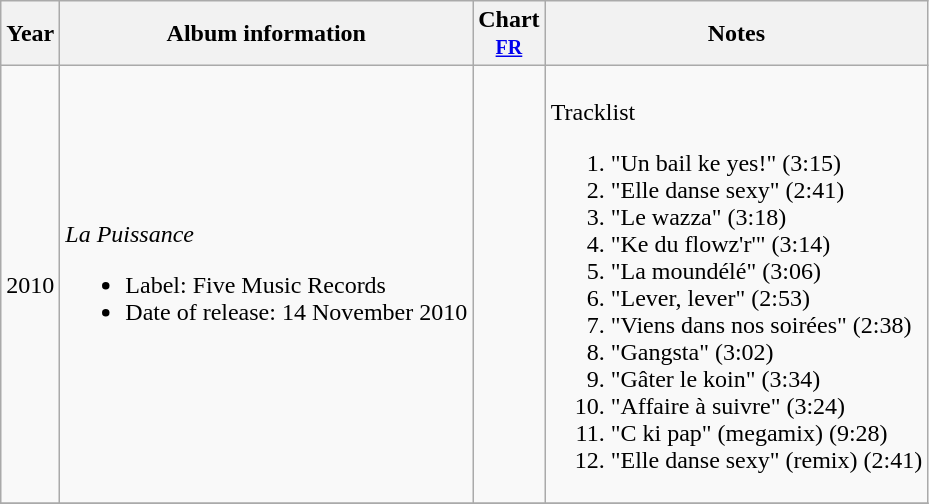<table class="wikitable">
<tr>
<th align="center">Year</th>
<th align="center">Album information</th>
<th width="40">Chart<br><small><a href='#'>FR</a></small></th>
<th align="center">Notes</th>
</tr>
<tr>
<td>2010</td>
<td><em>La Puissance</em><br><ul><li>Label: Five Music Records</li><li>Date of release: 14 November 2010</li></ul></td>
<td></td>
<td><br>Tracklist<ol><li>"Un bail ke yes!" (3:15)</li><li>"Elle danse sexy" (2:41)</li><li>"Le wazza" (3:18)</li><li>"Ke du flowz'r'" (3:14)</li><li>"La moundélé" (3:06)</li><li>"Lever, lever" (2:53)</li><li>"Viens dans nos soirées" (2:38)</li><li>"Gangsta" (3:02)</li><li>"Gâter le koin" (3:34)</li><li>"Affaire à suivre" (3:24)</li><li>"C ki pap" (megamix) (9:28)</li><li>"Elle danse sexy" (remix) (2:41)</li></ol></td>
</tr>
<tr>
</tr>
</table>
